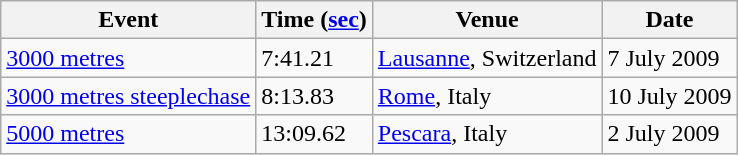<table class=wikitable>
<tr>
<th>Event</th>
<th>Time (<a href='#'>sec</a>)</th>
<th>Venue</th>
<th>Date</th>
</tr>
<tr>
<td><a href='#'>3000 metres</a></td>
<td>7:41.21</td>
<td><a href='#'>Lausanne</a>, Switzerland</td>
<td>7 July 2009</td>
</tr>
<tr>
<td><a href='#'>3000 metres steeplechase</a></td>
<td>8:13.83</td>
<td><a href='#'>Rome</a>, Italy</td>
<td>10 July 2009</td>
</tr>
<tr>
<td><a href='#'>5000 metres</a></td>
<td>13:09.62</td>
<td><a href='#'>Pescara</a>, Italy</td>
<td>2 July 2009</td>
</tr>
</table>
